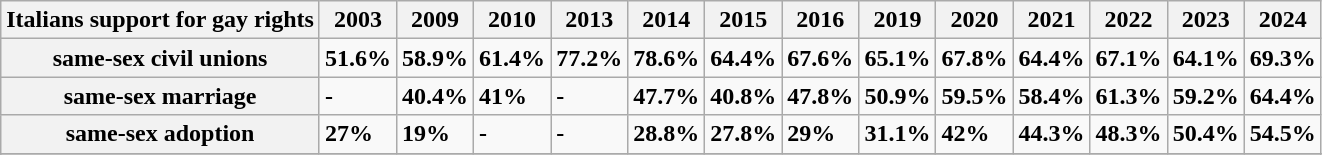<table class="wikitable">
<tr>
<th>Italians support for gay rights</th>
<th>2003</th>
<th>2009</th>
<th>2010</th>
<th>2013</th>
<th>2014</th>
<th>2015</th>
<th>2016</th>
<th>2019</th>
<th>2020</th>
<th>2021</th>
<th>2022</th>
<th>2023</th>
<th>2024</th>
</tr>
<tr>
<th>same-sex civil unions</th>
<td><strong><span>51.6%</span></strong></td>
<td><strong><span>58.9%</span></strong></td>
<td><strong><span>61.4%</span></strong></td>
<td><strong><span>77.2%</span></strong></td>
<td><strong><span>78.6%</span></strong></td>
<td><strong><span>64.4%</span></strong></td>
<td><strong><span>67.6%</span></strong></td>
<td><strong><span>65.1%</span></strong></td>
<td><strong><span>67.8%</span></strong></td>
<td><strong><span>64.4%</span></strong></td>
<td><strong><span>67.1%</span></strong></td>
<td><strong><span>64.1%</span></strong></td>
<td><strong><span>69.3%</span></strong></td>
</tr>
<tr>
<th>same-sex marriage</th>
<td><strong><span>-</span></strong></td>
<td><strong><span>40.4%</span></strong></td>
<td><strong><span>41%</span></strong></td>
<td><strong><span>-</span></strong></td>
<td><strong><span>47.7%</span></strong></td>
<td><strong><span>40.8%</span></strong></td>
<td><strong><span>47.8%</span></strong></td>
<td><strong><span>50.9%</span></strong></td>
<td><strong><span>59.5%</span></strong></td>
<td><strong><span>58.4%</span></strong></td>
<td><strong><span>61.3%</span></strong></td>
<td><strong><span>59.2%</span></strong></td>
<td><strong><span>64.4%</span></strong></td>
</tr>
<tr>
<th>same-sex adoption</th>
<td><strong><span>27%</span></strong></td>
<td><strong><span>19%</span></strong></td>
<td><strong><span>-</span></strong></td>
<td><strong><span>-</span></strong></td>
<td><strong><span>28.8%</span></strong></td>
<td><strong><span>27.8%</span></strong></td>
<td><strong><span>29%</span></strong></td>
<td><strong><span>31.1%</span></strong></td>
<td><strong><span>42%</span></strong></td>
<td><strong><span>44.3%</span></strong></td>
<td><strong><span>48.3%</span></strong></td>
<td><strong><span>50.4%</span></strong></td>
<td><strong><span>54.5%</span></strong></td>
</tr>
<tr>
</tr>
<tr>
</tr>
</table>
